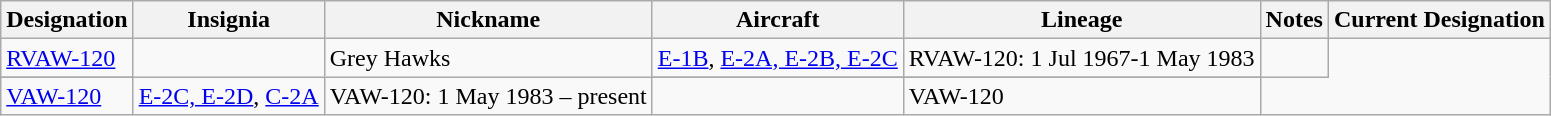<table class="wikitable">
<tr>
<th>Designation</th>
<th>Insignia</th>
<th>Nickname</th>
<th>Aircraft</th>
<th>Lineage</th>
<th>Notes</th>
<th>Current Designation</th>
</tr>
<tr>
<td><a href='#'>RVAW-120</a></td>
<td Rowspan="2"></td>
<td Rowspan="2">Grey Hawks</td>
<td><a href='#'>E-1B</a>, <a href='#'>E-2A, E-2B, E-2C</a></td>
<td style="white-space: nowrap;">RVAW-120: 1 Jul 1967-1 May 1983</td>
<td></td>
</tr>
<tr>
</tr>
<tr>
<td><a href='#'>VAW-120</a></td>
<td><a href='#'>E-2C, E-2D</a>, <a href='#'>C-2A</a></td>
<td style="white-space: nowrap;">VAW-120: 1 May 1983 – present</td>
<td></td>
<td>VAW-120</td>
</tr>
</table>
